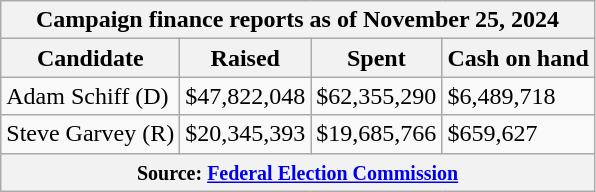<table class="wikitable sortable">
<tr>
<th colspan=4>Campaign finance reports as of November 25, 2024</th>
</tr>
<tr style="text-align:center;">
<th>Candidate</th>
<th>Raised</th>
<th>Spent</th>
<th>Cash on hand</th>
</tr>
<tr>
<td>Adam Schiff (D)</td>
<td>$47,822,048</td>
<td>$62,355,290</td>
<td>$6,489,718</td>
</tr>
<tr>
<td>Steve Garvey (R)</td>
<td>$20,345,393</td>
<td>$19,685,766</td>
<td>$659,627</td>
</tr>
<tr>
<th colspan="4"><small>Source: <a href='#'>Federal Election Commission</a></small></th>
</tr>
</table>
